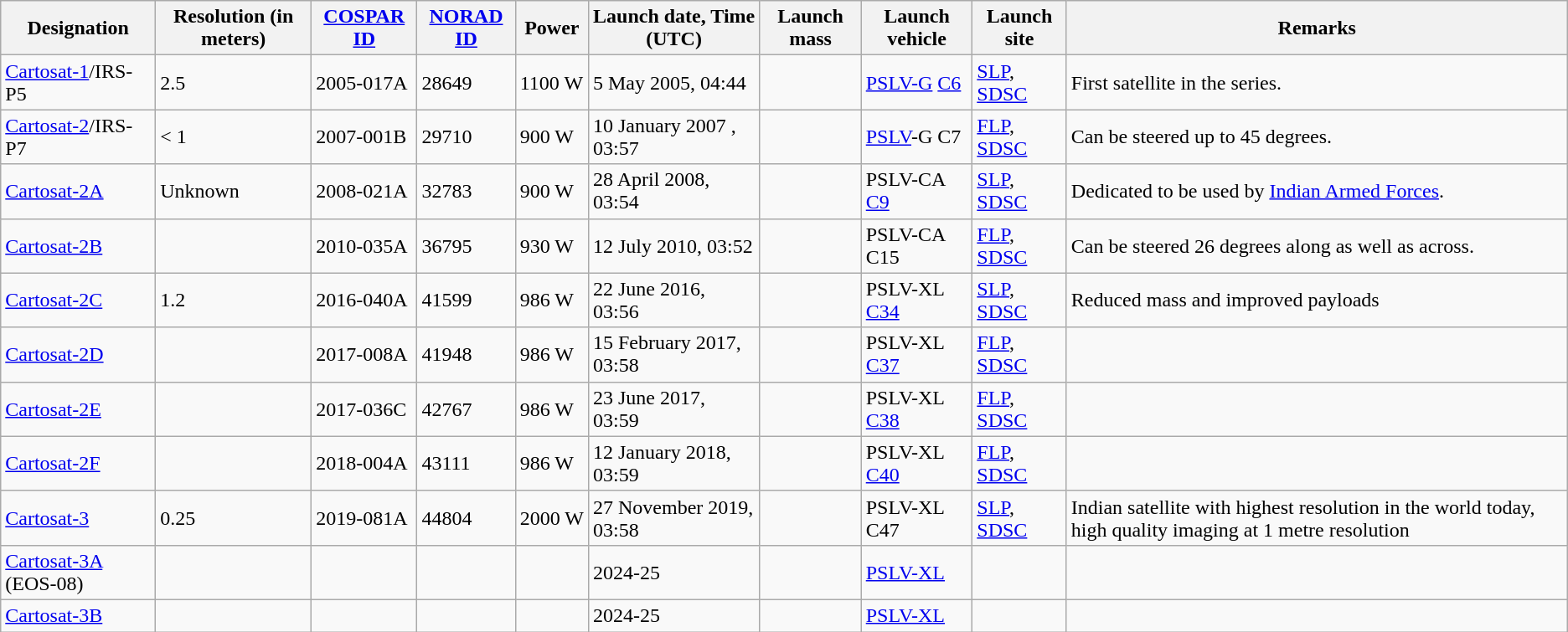<table class = "wikitable">
<tr>
<th>Designation</th>
<th>Resolution (in meters)</th>
<th><a href='#'>COSPAR ID</a></th>
<th><a href='#'>NORAD ID</a></th>
<th>Power</th>
<th>Launch date, Time (UTC)</th>
<th>Launch mass</th>
<th>Launch vehicle</th>
<th>Launch site</th>
<th>Remarks</th>
</tr>
<tr>
<td><a href='#'>Cartosat-1</a>/IRS-P5</td>
<td>2.5</td>
<td>2005-017A</td>
<td>28649</td>
<td>1100 W</td>
<td>5 May 2005, 04:44</td>
<td></td>
<td><a href='#'>PSLV-G</a> <a href='#'>C6</a></td>
<td><a href='#'>SLP</a>, <a href='#'>SDSC</a></td>
<td>First satellite in the series.</td>
</tr>
<tr>
<td><a href='#'>Cartosat-2</a>/IRS-P7</td>
<td>< 1</td>
<td>2007-001B</td>
<td>29710</td>
<td>900 W</td>
<td>10 January 2007 , 03:57</td>
<td></td>
<td><a href='#'>PSLV</a>-G C7</td>
<td><a href='#'>FLP</a>, <a href='#'>SDSC</a></td>
<td>Can be steered up to 45 degrees.</td>
</tr>
<tr>
<td><a href='#'>Cartosat-2A</a></td>
<td>Unknown</td>
<td>2008-021A</td>
<td>32783</td>
<td>900 W</td>
<td>28 April 2008, 03:54</td>
<td></td>
<td>PSLV-CA <a href='#'>C9</a></td>
<td><a href='#'>SLP</a>, <a href='#'>SDSC</a></td>
<td>Dedicated to be used by <a href='#'>Indian Armed Forces</a>.</td>
</tr>
<tr>
<td><a href='#'>Cartosat-2B</a></td>
<td></td>
<td>2010-035A</td>
<td>36795</td>
<td>930 W</td>
<td>12 July 2010, 03:52</td>
<td></td>
<td>PSLV-CA C15</td>
<td><a href='#'>FLP</a>, <a href='#'>SDSC</a></td>
<td>Can be steered 26 degrees along as well as across.</td>
</tr>
<tr>
<td><a href='#'>Cartosat-2C</a></td>
<td>1.2</td>
<td>2016-040A</td>
<td>41599</td>
<td>986 W</td>
<td>22 June 2016, 03:56</td>
<td></td>
<td>PSLV-XL <a href='#'>C34</a></td>
<td><a href='#'>SLP</a>, <a href='#'>SDSC</a></td>
<td>Reduced mass and improved payloads</td>
</tr>
<tr>
<td><a href='#'>Cartosat-2D</a></td>
<td></td>
<td>2017-008A</td>
<td>41948</td>
<td>986 W</td>
<td>15 February 2017, 03:58</td>
<td></td>
<td>PSLV-XL <a href='#'>C37</a></td>
<td><a href='#'>FLP</a>, <a href='#'>SDSC</a></td>
<td></td>
</tr>
<tr>
<td><a href='#'>Cartosat-2E</a></td>
<td></td>
<td>2017-036C</td>
<td>42767</td>
<td>986 W</td>
<td>23 June 2017, 03:59</td>
<td></td>
<td>PSLV-XL <a href='#'>C38</a></td>
<td><a href='#'>FLP</a>, <a href='#'>SDSC</a></td>
<td></td>
</tr>
<tr>
<td><a href='#'>Cartosat-2F</a></td>
<td></td>
<td>2018-004A</td>
<td>43111</td>
<td>986 W</td>
<td>12 January 2018, 03:59</td>
<td></td>
<td>PSLV-XL <a href='#'>C40</a></td>
<td><a href='#'>FLP</a>, <a href='#'>SDSC</a></td>
<td></td>
</tr>
<tr>
<td><a href='#'>Cartosat-3</a></td>
<td>0.25</td>
<td>2019-081A</td>
<td>44804</td>
<td>2000 W</td>
<td>27 November 2019, 03:58</td>
<td></td>
<td>PSLV-XL C47</td>
<td><a href='#'>SLP</a>, <a href='#'>SDSC</a></td>
<td>Indian satellite with highest resolution in the world today, high quality imaging at 1 metre resolution</td>
</tr>
<tr>
<td><a href='#'>Cartosat-3A</a> (EOS-08)</td>
<td></td>
<td></td>
<td></td>
<td></td>
<td>2024-25</td>
<td></td>
<td><a href='#'>PSLV-XL</a></td>
<td></td>
<td></td>
</tr>
<tr>
<td><a href='#'>Cartosat-3B</a></td>
<td></td>
<td></td>
<td></td>
<td></td>
<td>2024-25</td>
<td></td>
<td><a href='#'>PSLV-XL</a></td>
<td></td>
<td></td>
</tr>
</table>
